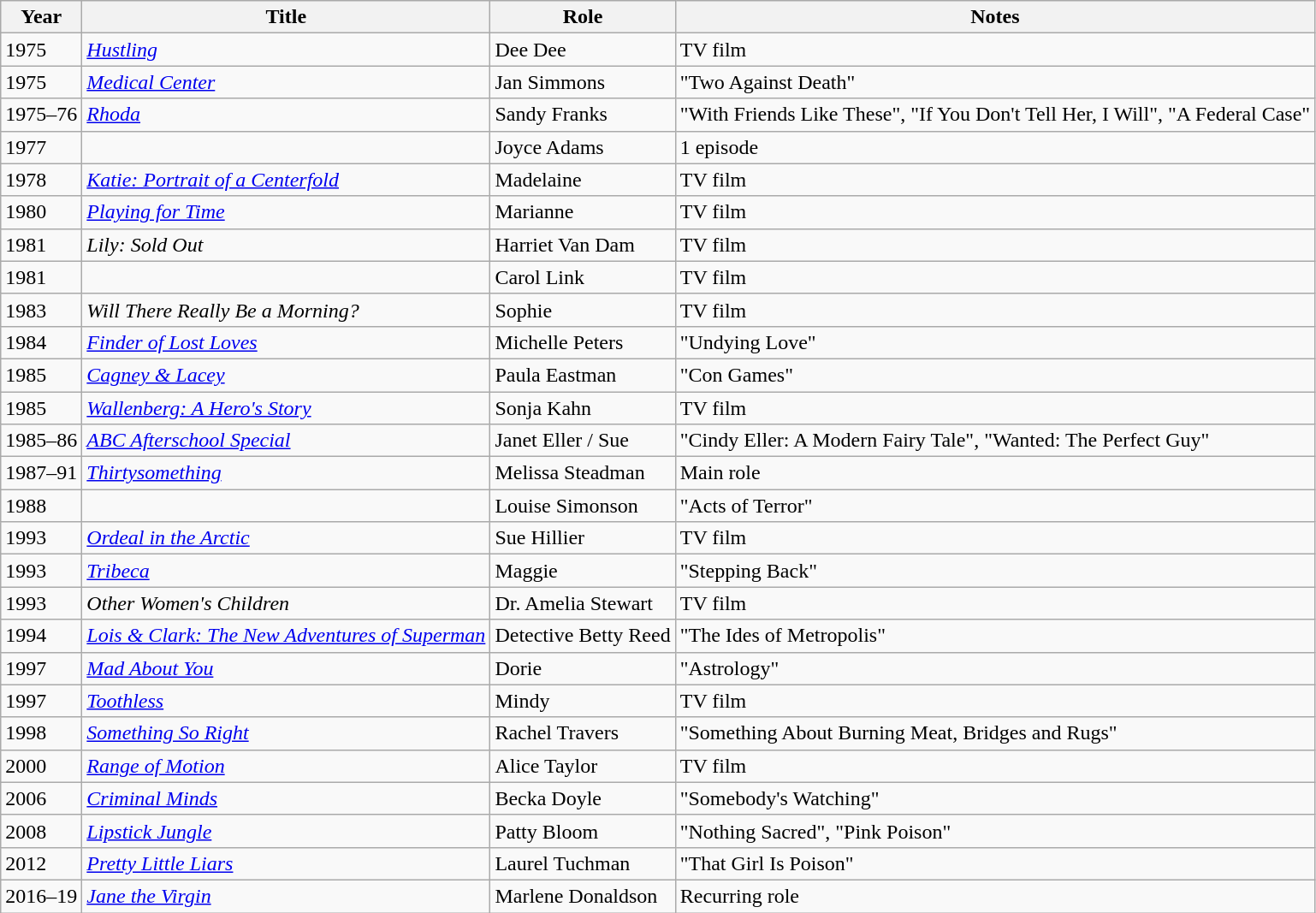<table class="wikitable sortable">
<tr>
<th>Year</th>
<th>Title</th>
<th>Role</th>
<th class="unsortable">Notes</th>
</tr>
<tr>
<td>1975</td>
<td><em><a href='#'>Hustling</a></em></td>
<td>Dee Dee</td>
<td>TV film</td>
</tr>
<tr>
<td>1975</td>
<td><em><a href='#'>Medical Center</a></em></td>
<td>Jan Simmons</td>
<td>"Two Against Death"</td>
</tr>
<tr>
<td>1975–76</td>
<td><em><a href='#'>Rhoda</a></em></td>
<td>Sandy Franks</td>
<td>"With Friends Like These", "If You Don't Tell Her, I Will", "A Federal Case"</td>
</tr>
<tr>
<td>1977</td>
<td><em></em></td>
<td>Joyce Adams</td>
<td>1 episode</td>
</tr>
<tr>
<td>1978</td>
<td><em><a href='#'>Katie: Portrait of a Centerfold</a></em></td>
<td>Madelaine</td>
<td>TV film</td>
</tr>
<tr>
<td>1980</td>
<td><em><a href='#'>Playing for Time</a></em></td>
<td>Marianne</td>
<td>TV film</td>
</tr>
<tr>
<td>1981</td>
<td><em>Lily: Sold Out</em></td>
<td>Harriet Van Dam</td>
<td>TV film</td>
</tr>
<tr>
<td>1981</td>
<td><em></em></td>
<td>Carol Link</td>
<td>TV film</td>
</tr>
<tr>
<td>1983</td>
<td><em>Will There Really Be a Morning?</em></td>
<td>Sophie</td>
<td>TV film</td>
</tr>
<tr>
<td>1984</td>
<td><em><a href='#'>Finder of Lost Loves</a></em></td>
<td>Michelle Peters</td>
<td>"Undying Love"</td>
</tr>
<tr>
<td>1985</td>
<td><em><a href='#'>Cagney & Lacey</a></em></td>
<td>Paula Eastman</td>
<td>"Con Games"</td>
</tr>
<tr>
<td>1985</td>
<td><em><a href='#'>Wallenberg: A Hero's Story</a></em></td>
<td>Sonja Kahn</td>
<td>TV film</td>
</tr>
<tr>
<td>1985–86</td>
<td><em><a href='#'>ABC Afterschool Special</a></em></td>
<td>Janet Eller / Sue</td>
<td>"Cindy Eller: A Modern Fairy Tale", "Wanted: The Perfect Guy"</td>
</tr>
<tr>
<td>1987–91</td>
<td><em><a href='#'>Thirtysomething</a></em></td>
<td>Melissa Steadman</td>
<td>Main role</td>
</tr>
<tr>
<td>1988</td>
<td><em></em></td>
<td>Louise Simonson</td>
<td>"Acts of Terror"</td>
</tr>
<tr>
<td>1993</td>
<td><em><a href='#'>Ordeal in the Arctic</a></em></td>
<td>Sue Hillier</td>
<td>TV film</td>
</tr>
<tr>
<td>1993</td>
<td><em><a href='#'>Tribeca</a></em></td>
<td>Maggie</td>
<td>"Stepping Back"</td>
</tr>
<tr>
<td>1993</td>
<td><em>Other Women's Children</em></td>
<td>Dr. Amelia Stewart</td>
<td>TV film</td>
</tr>
<tr>
<td>1994</td>
<td><em><a href='#'>Lois & Clark: The New Adventures of Superman</a></em></td>
<td>Detective Betty Reed</td>
<td>"The Ides of Metropolis"</td>
</tr>
<tr>
<td>1997</td>
<td><em><a href='#'>Mad About You</a></em></td>
<td>Dorie</td>
<td>"Astrology"</td>
</tr>
<tr>
<td>1997</td>
<td><em><a href='#'>Toothless</a></em></td>
<td>Mindy</td>
<td>TV film</td>
</tr>
<tr>
<td>1998</td>
<td><em><a href='#'>Something So Right</a></em></td>
<td>Rachel Travers</td>
<td>"Something About Burning Meat, Bridges and Rugs"</td>
</tr>
<tr>
<td>2000</td>
<td><em><a href='#'>Range of Motion</a></em></td>
<td>Alice Taylor</td>
<td>TV film</td>
</tr>
<tr>
<td>2006</td>
<td><em><a href='#'>Criminal Minds</a></em></td>
<td>Becka Doyle</td>
<td>"Somebody's Watching"</td>
</tr>
<tr>
<td>2008</td>
<td><em><a href='#'>Lipstick Jungle</a></em></td>
<td>Patty Bloom</td>
<td>"Nothing Sacred", "Pink Poison"</td>
</tr>
<tr>
<td>2012</td>
<td><em><a href='#'>Pretty Little Liars</a></em></td>
<td>Laurel Tuchman</td>
<td>"That Girl Is Poison"</td>
</tr>
<tr>
<td>2016–19</td>
<td><em><a href='#'>Jane the Virgin</a></em></td>
<td>Marlene Donaldson</td>
<td>Recurring role</td>
</tr>
</table>
